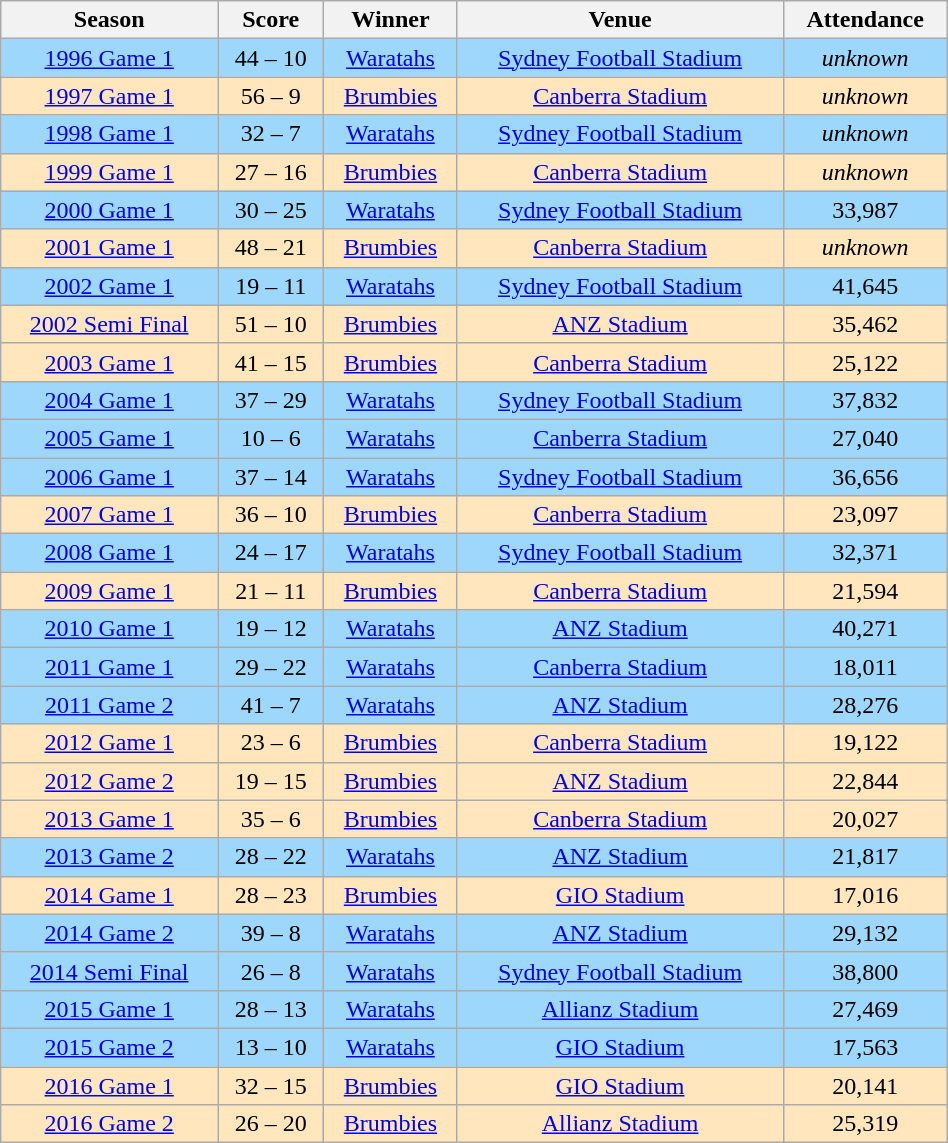<table class="wikitable" width="50%" style="text-align: center">
<tr>
<th>Season</th>
<th>Score</th>
<th>Winner</th>
<th>Venue</th>
<th>Attendance</th>
</tr>
<tr bgcolor=#9dd7fb>
<td><a href='#'>1996 Game 1</a></td>
<td>44 – 10</td>
<td><a href='#'>Waratahs</a></td>
<td><a href='#'>Sydney Football Stadium</a></td>
<td><em>unknown</em></td>
</tr>
<tr bgcolor=#FFE6BD>
<td><a href='#'>1997 Game 1</a></td>
<td>56 – 9</td>
<td><a href='#'>Brumbies</a></td>
<td><a href='#'>Canberra Stadium</a></td>
<td><em>unknown</em></td>
</tr>
<tr bgcolor=#9dd7fb>
<td><a href='#'>1998 Game 1</a></td>
<td>32 – 7</td>
<td><a href='#'>Waratahs</a></td>
<td><a href='#'>Sydney Football Stadium</a></td>
<td><em>unknown</em></td>
</tr>
<tr bgcolor=#FFE6BD>
<td><a href='#'>1999 Game 1</a></td>
<td>27 – 16</td>
<td><a href='#'>Brumbies</a></td>
<td><a href='#'>Canberra Stadium</a></td>
<td><em>unknown</em></td>
</tr>
<tr bgcolor=#9dd7fb>
<td><a href='#'>2000 Game 1</a></td>
<td>30 – 25</td>
<td><a href='#'>Waratahs</a></td>
<td><a href='#'>Sydney Football Stadium</a></td>
<td>33,987</td>
</tr>
<tr bgcolor=#FFE6BD>
<td><a href='#'>2001 Game 1</a></td>
<td>48 – 21</td>
<td><a href='#'>Brumbies</a></td>
<td><a href='#'>Canberra Stadium</a></td>
<td><em>unknown</em></td>
</tr>
<tr bgcolor=#9dd7fb>
<td><a href='#'>2002 Game 1</a></td>
<td>19 – 11</td>
<td><a href='#'>Waratahs</a></td>
<td><a href='#'>Sydney Football Stadium</a></td>
<td>41,645</td>
</tr>
<tr bgcolor=#FFE6BD>
<td><a href='#'>2002 Semi Final</a></td>
<td>51 – 10</td>
<td><a href='#'>Brumbies</a></td>
<td><a href='#'>ANZ Stadium</a></td>
<td>35,462</td>
</tr>
<tr bgcolor=#FFE6BD>
<td><a href='#'>2003 Game 1</a></td>
<td>41 – 15</td>
<td><a href='#'>Brumbies</a></td>
<td><a href='#'>Canberra Stadium</a></td>
<td>25,122</td>
</tr>
<tr bgcolor=#9dd7fb>
<td><a href='#'>2004 Game 1</a></td>
<td>37 – 29</td>
<td><a href='#'>Waratahs</a></td>
<td><a href='#'>Sydney Football Stadium</a></td>
<td>37,832</td>
</tr>
<tr bgcolor=#9dd7fb>
<td><a href='#'>2005 Game 1</a></td>
<td>10 – 6</td>
<td><a href='#'>Waratahs</a></td>
<td><a href='#'>Canberra Stadium</a></td>
<td>27,040</td>
</tr>
<tr bgcolor=#9dd7fb>
<td><a href='#'>2006 Game 1</a></td>
<td>37 – 14</td>
<td><a href='#'>Waratahs</a></td>
<td><a href='#'>Sydney Football Stadium</a></td>
<td>36,656</td>
</tr>
<tr bgcolor=#FFE6BD>
<td><a href='#'>2007 Game 1</a></td>
<td>36 – 10</td>
<td><a href='#'>Brumbies</a></td>
<td><a href='#'>Canberra Stadium</a></td>
<td>23,097</td>
</tr>
<tr bgcolor=#9dd7fb>
<td><a href='#'>2008 Game 1</a></td>
<td>24 – 17</td>
<td><a href='#'>Waratahs</a></td>
<td><a href='#'>Sydney Football Stadium</a></td>
<td>32,371</td>
</tr>
<tr bgcolor=#FFE6BD>
<td><a href='#'>2009 Game 1</a></td>
<td>21 – 11</td>
<td><a href='#'>Brumbies</a></td>
<td><a href='#'>Canberra Stadium</a></td>
<td>21,594</td>
</tr>
<tr bgcolor=#9dd7fb>
<td><a href='#'>2010 Game 1</a></td>
<td>19 – 12</td>
<td><a href='#'>Waratahs</a></td>
<td><a href='#'>ANZ Stadium</a></td>
<td>40,271</td>
</tr>
<tr bgcolor=#9dd7fb>
<td><a href='#'>2011 Game 1</a></td>
<td>29 – 22</td>
<td><a href='#'>Waratahs</a></td>
<td><a href='#'>Canberra Stadium</a></td>
<td>18,011</td>
</tr>
<tr bgcolor=#9dd7fb>
<td><a href='#'>2011 Game 2</a></td>
<td>41 – 7</td>
<td><a href='#'>Waratahs</a></td>
<td><a href='#'>ANZ Stadium</a></td>
<td>28,276</td>
</tr>
<tr bgcolor=#FFE6BD>
<td><a href='#'>2012 Game 1</a></td>
<td>23 – 6</td>
<td><a href='#'>Brumbies</a></td>
<td><a href='#'>Canberra Stadium</a></td>
<td>19,122</td>
</tr>
<tr bgcolor=#FFE6BD>
<td><a href='#'>2012 Game 2</a></td>
<td>19 – 15</td>
<td><a href='#'>Brumbies</a></td>
<td><a href='#'>ANZ Stadium</a></td>
<td>22,844</td>
</tr>
<tr bgcolor=#FFE6BD>
<td><a href='#'>2013 Game 1</a></td>
<td>35 – 6</td>
<td><a href='#'>Brumbies</a></td>
<td><a href='#'>Canberra Stadium</a></td>
<td>20,027</td>
</tr>
<tr bgcolor=#9dd7fb>
<td><a href='#'>2013 Game 2</a></td>
<td>28 – 22</td>
<td><a href='#'>Waratahs</a></td>
<td><a href='#'>ANZ Stadium</a></td>
<td>21,817</td>
</tr>
<tr bgcolor=#FFE6BD>
<td><a href='#'>2014 Game 1</a></td>
<td>28 – 23</td>
<td><a href='#'>Brumbies</a></td>
<td><a href='#'>GIO Stadium</a></td>
<td>17,016</td>
</tr>
<tr bgcolor=#9dd7fb>
<td><a href='#'>2014 Game 2</a></td>
<td>39 – 8</td>
<td><a href='#'>Waratahs</a></td>
<td><a href='#'>ANZ Stadium</a></td>
<td>29,132</td>
</tr>
<tr bgcolor=#9dd7fb>
<td><a href='#'>2014 Semi Final</a></td>
<td>26 – 8</td>
<td><a href='#'>Waratahs</a></td>
<td><a href='#'>Sydney Football Stadium</a></td>
<td>38,800</td>
</tr>
<tr bgcolor=#9dd7fb>
<td><a href='#'>2015 Game 1</a></td>
<td>28 – 13</td>
<td><a href='#'>Waratahs</a></td>
<td><a href='#'>Allianz Stadium</a></td>
<td>27,469</td>
</tr>
<tr bgcolor=#9dd7fb>
<td><a href='#'>2015 Game 2</a></td>
<td>13 – 10</td>
<td><a href='#'>Waratahs</a></td>
<td><a href='#'>GIO Stadium</a></td>
<td>17,563</td>
</tr>
<tr bgcolor=#FFE6BD>
<td><a href='#'>2016 Game 1</a></td>
<td>32 – 15</td>
<td><a href='#'>Brumbies</a></td>
<td><a href='#'>GIO Stadium</a></td>
<td>20,141</td>
</tr>
<tr bgcolor=#FFE6BD>
<td><a href='#'>2016 Game 2</a></td>
<td>26 – 20</td>
<td><a href='#'>Brumbies</a></td>
<td><a href='#'>Allianz Stadium</a></td>
<td>25,319</td>
</tr>
</table>
